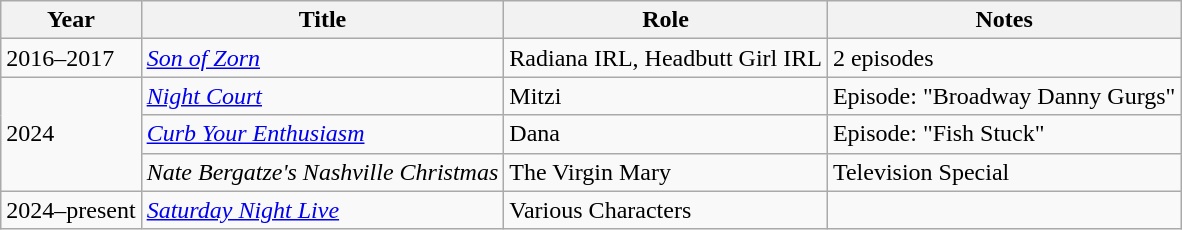<table class="wikitable">
<tr>
<th>Year</th>
<th>Title</th>
<th>Role</th>
<th>Notes</th>
</tr>
<tr>
<td>2016–2017</td>
<td><em><a href='#'>Son of Zorn</a></em></td>
<td>Radiana IRL, Headbutt Girl IRL</td>
<td>2 episodes</td>
</tr>
<tr>
<td rowspan=3>2024</td>
<td><em><a href='#'>Night Court</a></em></td>
<td>Mitzi</td>
<td>Episode: "Broadway Danny Gurgs"</td>
</tr>
<tr>
<td><em><a href='#'>Curb Your Enthusiasm</a></em></td>
<td>Dana</td>
<td>Episode: "Fish Stuck"</td>
</tr>
<tr>
<td><em>Nate Bergatze's Nashville Christmas</em></td>
<td>The Virgin Mary</td>
<td>Television Special</td>
</tr>
<tr>
<td>2024–present</td>
<td><em><a href='#'>Saturday Night Live</a></em></td>
<td>Various Characters</td>
<td></td>
</tr>
</table>
